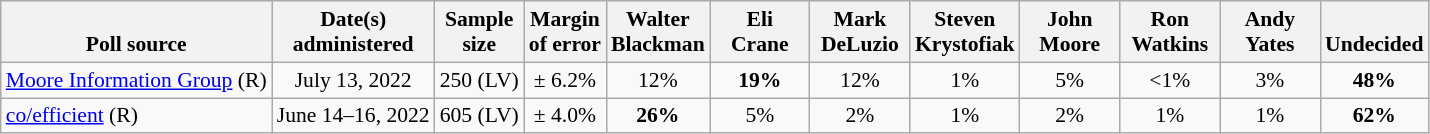<table class="wikitable" style="font-size:90%;text-align:center;">
<tr valign=bottom>
<th>Poll source</th>
<th>Date(s)<br>administered</th>
<th>Sample<br>size</th>
<th>Margin<br>of error</th>
<th style="width:60px;">Walter<br>Blackman</th>
<th style="width:60px;">Eli<br>Crane</th>
<th style="width:60px;">Mark<br>DeLuzio</th>
<th style="width:60px;">Steven<br>Krystofiak</th>
<th style="width:60px;">John<br>Moore</th>
<th style="width:60px;">Ron<br>Watkins</th>
<th style="width:60px;">Andy<br>Yates</th>
<th>Undecided</th>
</tr>
<tr>
<td style="text-align:left;"><a href='#'>Moore Information Group</a> (R)</td>
<td>July 13, 2022</td>
<td>250 (LV)</td>
<td>± 6.2%</td>
<td>12%</td>
<td><strong>19%</strong></td>
<td>12%</td>
<td>1%</td>
<td>5%</td>
<td><1%</td>
<td>3%</td>
<td><strong>48%</strong></td>
</tr>
<tr>
<td style="text-align:left;"><a href='#'>co/efficient</a> (R)</td>
<td>June 14–16, 2022</td>
<td>605 (LV)</td>
<td>± 4.0%</td>
<td><strong>26%</strong></td>
<td>5%</td>
<td>2%</td>
<td>1%</td>
<td>2%</td>
<td>1%</td>
<td>1%</td>
<td><strong>62%</strong></td>
</tr>
</table>
